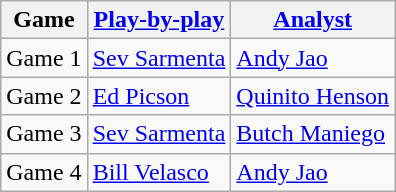<table class=wikitable>
<tr>
<th>Game</th>
<th><a href='#'>Play-by-play</a></th>
<th><a href='#'>Analyst</a></th>
</tr>
<tr>
<td>Game 1</td>
<td><a href='#'>Sev Sarmenta</a></td>
<td><a href='#'>Andy Jao</a></td>
</tr>
<tr>
<td>Game 2</td>
<td><a href='#'>Ed Picson</a></td>
<td><a href='#'>Quinito Henson</a></td>
</tr>
<tr>
<td>Game 3</td>
<td><a href='#'>Sev Sarmenta</a></td>
<td><a href='#'>Butch Maniego</a></td>
</tr>
<tr>
<td>Game 4</td>
<td><a href='#'>Bill Velasco</a></td>
<td><a href='#'>Andy Jao</a></td>
</tr>
</table>
